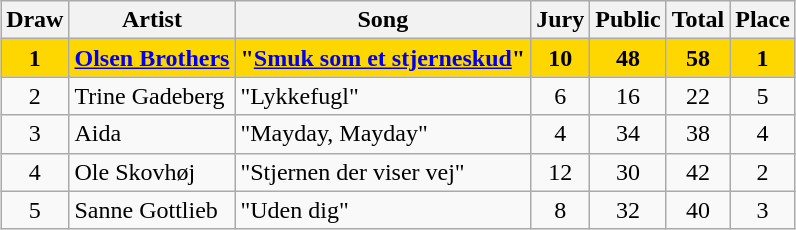<table class="wikitable sortable plainrowheaders" style="margin: 1em auto 1em auto; text-align:center">
<tr>
<th>Draw</th>
<th>Artist</th>
<th>Song</th>
<th>Jury</th>
<th>Public</th>
<th>Total</th>
<th>Place</th>
</tr>
<tr style="background:gold; font-weight:bold;">
<td>1</td>
<td align="left"><a href='#'>Olsen Brothers</a></td>
<td align="left">"<a href='#'>Smuk som et stjerneskud</a>"</td>
<td>10</td>
<td>48</td>
<td>58</td>
<td>1</td>
</tr>
<tr>
<td>2</td>
<td align="left">Trine Gadeberg</td>
<td align="left">"Lykkefugl"</td>
<td>6</td>
<td>16</td>
<td>22</td>
<td>5</td>
</tr>
<tr>
<td>3</td>
<td align="left">Aida</td>
<td align="left">"Mayday, Mayday"</td>
<td>4</td>
<td>34</td>
<td>38</td>
<td>4</td>
</tr>
<tr>
<td>4</td>
<td align="left">Ole Skovhøj</td>
<td align="left">"Stjernen der viser vej"</td>
<td>12</td>
<td>30</td>
<td>42</td>
<td>2</td>
</tr>
<tr>
<td>5</td>
<td align="left">Sanne Gottlieb</td>
<td align="left">"Uden dig"</td>
<td>8</td>
<td>32</td>
<td>40</td>
<td>3</td>
</tr>
</table>
